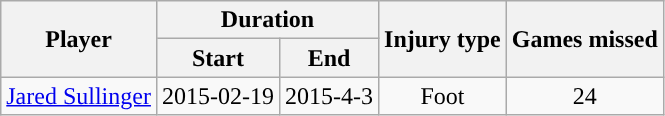<table class="wikitable sortable collapsible collapsed" style="text-align:center;">
<tr>
<th rowspan="2">Player</th>
<th colspan="2">Duration</th>
<th rowspan="2">Injury type</th>
<th rowspan="2">Games missed</th>
</tr>
<tr>
<th>Start</th>
<th>End</th>
</tr>
<tr>
<td><a href='#'>Jared Sullinger</a></td>
<td>2015-02-19</td>
<td>2015-4-3</td>
<td>Foot</td>
<td>24</td>
</tr>
</table>
